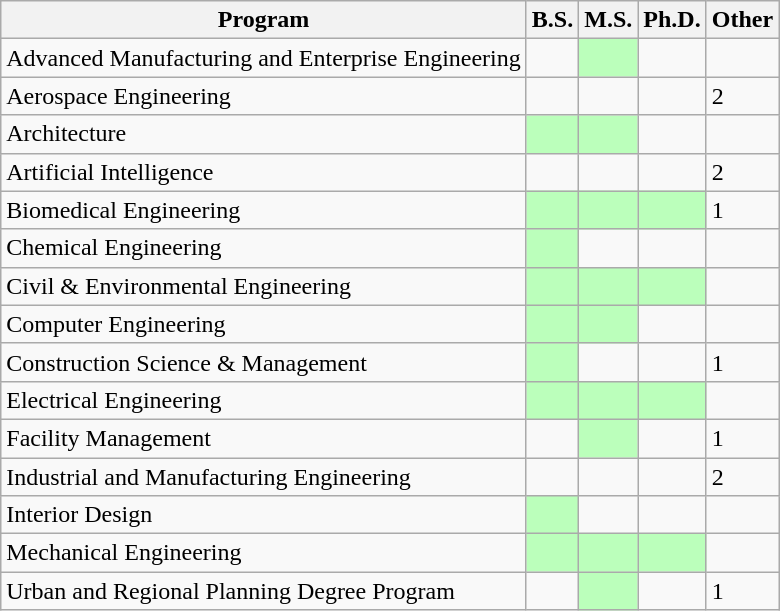<table class="wikitable">
<tr>
<th>Program</th>
<th>B.S.</th>
<th>M.S.</th>
<th>Ph.D.</th>
<th>Other</th>
</tr>
<tr>
<td>Advanced Manufacturing and Enterprise Engineering</td>
<td></td>
<td style="background: #bfb"></td>
<td></td>
<td></td>
</tr>
<tr>
<td>Aerospace Engineering</td>
<td></td>
<td></td>
<td></td>
<td>2</td>
</tr>
<tr>
<td>Architecture</td>
<td style="background: #bfb"></td>
<td style="background: #bfb"></td>
<td></td>
<td></td>
</tr>
<tr>
<td>Artificial Intelligence</td>
<td></td>
<td></td>
<td></td>
<td>2</td>
</tr>
<tr>
<td>Biomedical Engineering</td>
<td style="background: #bfb"></td>
<td style="background: #bfb"></td>
<td style="background: #bfb"></td>
<td>1</td>
</tr>
<tr>
<td>Chemical Engineering</td>
<td style="background: #bfb"></td>
<td></td>
<td></td>
<td></td>
</tr>
<tr>
<td>Civil & Environmental Engineering</td>
<td style="background: #bfb"></td>
<td style="background: #bfb"></td>
<td style="background: #bfb"></td>
<td></td>
</tr>
<tr>
<td>Computer Engineering</td>
<td style="background: #bfb"></td>
<td style="background: #bfb"></td>
<td></td>
<td></td>
</tr>
<tr>
<td>Construction Science & Management</td>
<td style="background: #bfb"></td>
<td></td>
<td></td>
<td>1</td>
</tr>
<tr>
<td>Electrical Engineering</td>
<td style="background: #bfb"></td>
<td style="background: #bfb"></td>
<td style="background: #bfb"></td>
<td></td>
</tr>
<tr>
<td>Facility Management</td>
<td></td>
<td style="background: #bfb"></td>
<td></td>
<td>1</td>
</tr>
<tr>
<td>Industrial and Manufacturing Engineering</td>
<td></td>
<td></td>
<td></td>
<td>2</td>
</tr>
<tr>
<td>Interior Design</td>
<td style="background: #bfb"></td>
<td></td>
<td></td>
<td></td>
</tr>
<tr>
<td>Mechanical Engineering</td>
<td style="background: #bfb"></td>
<td style="background: #bfb"></td>
<td style="background: #bfb"></td>
<td></td>
</tr>
<tr>
<td>Urban and Regional Planning Degree Program</td>
<td></td>
<td style="background: #bfb"></td>
<td></td>
<td>1</td>
</tr>
</table>
